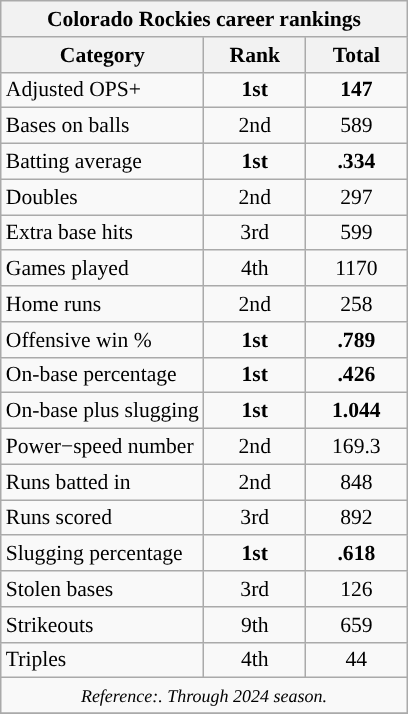<table class="wikitable" style=font-size:90%>
<tr>
<th colspan=3;>Colorado Rockies career rankings</th>
</tr>
<tr>
<th scope="col" width=50%;>Category</th>
<th scope="col" width=25%;>Rank</th>
<th scope="col" width=25%;>Total</th>
</tr>
<tr>
<td>Adjusted OPS+</td>
<td align="center"><strong>1st</strong></td>
<td align="center"><strong>147</strong></td>
</tr>
<tr>
<td>Bases on balls</td>
<td align="center">2nd</td>
<td align="center">589</td>
</tr>
<tr>
<td>Batting average</td>
<td align="center"><strong>1st</strong></td>
<td align="center"><strong>.334</strong></td>
</tr>
<tr>
<td>Doubles</td>
<td align="center">2nd</td>
<td align="center">297</td>
</tr>
<tr>
<td>Extra base hits</td>
<td align="center">3rd</td>
<td align="center">599</td>
</tr>
<tr>
<td>Games played</td>
<td align="center">4th</td>
<td align="center">1170</td>
</tr>
<tr>
<td>Home runs</td>
<td align="center">2nd</td>
<td align="center">258</td>
</tr>
<tr>
<td>Offensive win %</td>
<td align="center"><strong>1st</strong></td>
<td align="center"><strong>.789</strong></td>
</tr>
<tr>
<td>On-base percentage</td>
<td align="center"><strong>1st</strong></td>
<td align="center"><strong>.426</strong></td>
</tr>
<tr>
<td>On-base plus slugging</td>
<td align="center"><strong>1st</strong></td>
<td align="center"><strong>1.044</strong></td>
</tr>
<tr>
<td>Power−speed number</td>
<td align="center">2nd</td>
<td align="center">169.3</td>
</tr>
<tr>
<td>Runs batted in</td>
<td align="center">2nd</td>
<td align="center">848</td>
</tr>
<tr>
<td>Runs scored</td>
<td align="center">3rd</td>
<td align="center">892</td>
</tr>
<tr>
<td>Slugging percentage</td>
<td align="center"><strong>1st</strong></td>
<td align="center"><strong>.618</strong></td>
</tr>
<tr>
<td>Stolen bases</td>
<td align="center">3rd</td>
<td align="center">126</td>
</tr>
<tr>
<td>Strikeouts</td>
<td align="center">9th</td>
<td align="center">659</td>
</tr>
<tr>
<td>Triples</td>
<td align="center">4th</td>
<td align="center">44</td>
</tr>
<tr>
<td colspan=3; align="center"><small><em>Reference:.  Through 2024 season.</em></small></td>
</tr>
<tr>
</tr>
</table>
